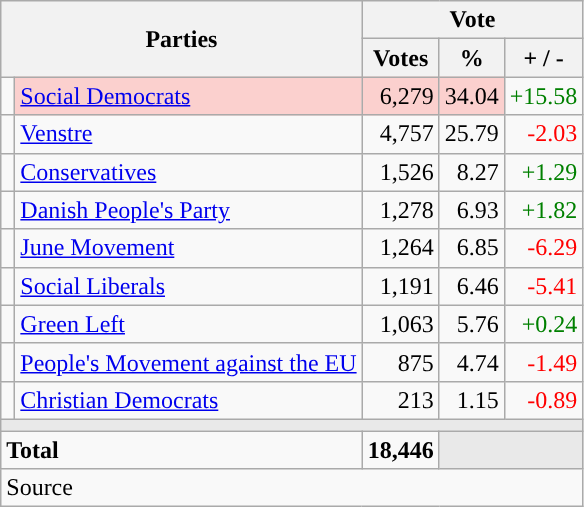<table class="wikitable" style="text-align:right;">
<tr>
<th style="text-align:centre;" rowspan="2" colspan="2" width="225">Parties</th>
<th colspan="3">Vote</th>
</tr>
<tr>
<th width="15">Votes</th>
<th width="15">%</th>
<th width="15">+ / -</th>
</tr>
<tr>
<td width="2" style="color:inherit;background:"></td>
<td bgcolor=#fbd0ce   align="left"><a href='#'>Social Democrats</a></td>
<td bgcolor=#fbd0ce>6,279</td>
<td bgcolor=#fbd0ce>34.04</td>
<td style=color:green;>+15.58</td>
</tr>
<tr>
<td width="2" style="color:inherit;background:"></td>
<td align="left"><a href='#'>Venstre</a></td>
<td>4,757</td>
<td>25.79</td>
<td style=color:red;>-2.03</td>
</tr>
<tr>
<td width="2" style="color:inherit;background:"></td>
<td align="left"><a href='#'>Conservatives</a></td>
<td>1,526</td>
<td>8.27</td>
<td style=color:green;>+1.29</td>
</tr>
<tr>
<td width="2" style="color:inherit;background:"></td>
<td align="left"><a href='#'>Danish People's Party</a></td>
<td>1,278</td>
<td>6.93</td>
<td style=color:green;>+1.82</td>
</tr>
<tr>
<td width="2" style="color:inherit;background:"></td>
<td align="left"><a href='#'>June Movement</a></td>
<td>1,264</td>
<td>6.85</td>
<td style=color:red;>-6.29</td>
</tr>
<tr>
<td width="2" style="color:inherit;background:"></td>
<td align="left"><a href='#'>Social Liberals</a></td>
<td>1,191</td>
<td>6.46</td>
<td style=color:red;>-5.41</td>
</tr>
<tr>
<td width="2" style="color:inherit;background:"></td>
<td align="left"><a href='#'>Green Left</a></td>
<td>1,063</td>
<td>5.76</td>
<td style=color:green;>+0.24</td>
</tr>
<tr>
<td width="2" style="color:inherit;background:"></td>
<td align="left"><a href='#'>People's Movement against the EU</a></td>
<td>875</td>
<td>4.74</td>
<td style=color:red;>-1.49</td>
</tr>
<tr>
<td width="2" style="color:inherit;background:"></td>
<td align="left"><a href='#'>Christian Democrats</a></td>
<td>213</td>
<td>1.15</td>
<td style=color:red;>-0.89</td>
</tr>
<tr>
<td colspan="7" bgcolor="#E9E9E9"></td>
</tr>
<tr>
<td align="left" colspan="2"><strong>Total</strong></td>
<td><strong>18,446</strong></td>
<td bgcolor="#E9E9E9" colspan="2"></td>
</tr>
<tr>
<td align="left" colspan="6">Source</td>
</tr>
</table>
